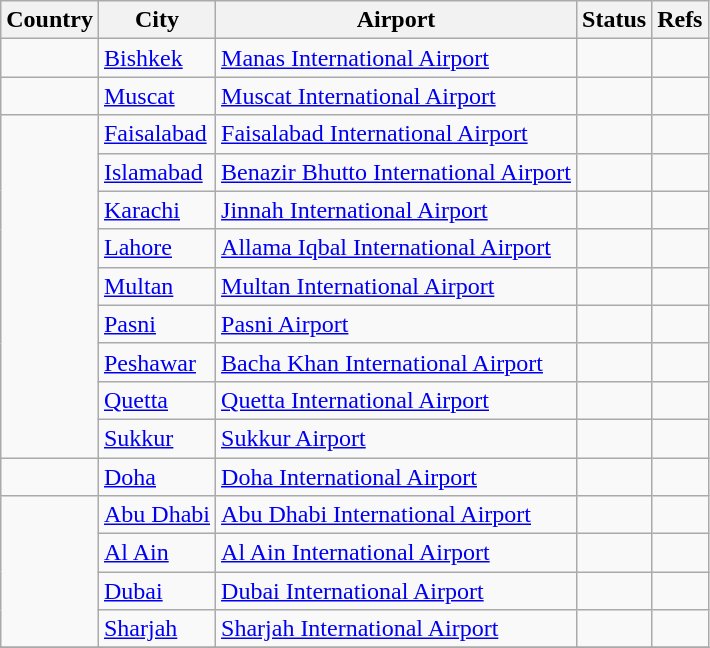<table class="wikitable sortable">
<tr>
<th>Country</th>
<th>City</th>
<th>Airport</th>
<th>Status</th>
<th class="unsortable">Refs</th>
</tr>
<tr>
<td></td>
<td><a href='#'>Bishkek</a></td>
<td><a href='#'>Manas International Airport</a></td>
<td align=center></td>
<td></td>
</tr>
<tr>
<td></td>
<td><a href='#'>Muscat</a></td>
<td><a href='#'>Muscat International Airport</a></td>
<td align=center></td>
<td></td>
</tr>
<tr>
<td rowspan=9></td>
<td><a href='#'>Faisalabad</a></td>
<td><a href='#'>Faisalabad International Airport</a></td>
<td align=center></td>
<td></td>
</tr>
<tr>
<td><a href='#'>Islamabad</a></td>
<td><a href='#'>Benazir Bhutto International Airport</a></td>
<td></td>
<td></td>
</tr>
<tr>
<td><a href='#'>Karachi</a></td>
<td><a href='#'>Jinnah International Airport</a></td>
<td></td>
<td></td>
</tr>
<tr>
<td><a href='#'>Lahore</a></td>
<td><a href='#'>Allama Iqbal International Airport</a></td>
<td></td>
<td></td>
</tr>
<tr>
<td><a href='#'>Multan</a></td>
<td><a href='#'>Multan International Airport</a></td>
<td align=center></td>
<td></td>
</tr>
<tr>
<td><a href='#'>Pasni</a></td>
<td><a href='#'>Pasni Airport</a></td>
<td align=center></td>
<td></td>
</tr>
<tr>
<td><a href='#'>Peshawar</a></td>
<td><a href='#'>Bacha Khan International Airport</a></td>
<td></td>
<td></td>
</tr>
<tr>
<td><a href='#'>Quetta</a></td>
<td><a href='#'>Quetta International Airport</a></td>
<td></td>
<td></td>
</tr>
<tr>
<td><a href='#'>Sukkur</a></td>
<td><a href='#'>Sukkur Airport</a></td>
<td align=center></td>
<td></td>
</tr>
<tr>
<td></td>
<td><a href='#'>Doha</a></td>
<td><a href='#'>Doha International Airport</a></td>
<td align=center></td>
<td></td>
</tr>
<tr>
<td rowspan=4></td>
<td><a href='#'>Abu Dhabi</a></td>
<td><a href='#'>Abu Dhabi International Airport</a></td>
<td align=center></td>
<td></td>
</tr>
<tr>
<td><a href='#'>Al Ain</a></td>
<td><a href='#'>Al Ain International Airport</a></td>
<td align=center></td>
<td></td>
</tr>
<tr>
<td><a href='#'>Dubai</a></td>
<td><a href='#'>Dubai International Airport</a></td>
<td></td>
<td></td>
</tr>
<tr>
<td><a href='#'>Sharjah</a></td>
<td><a href='#'>Sharjah International Airport</a></td>
<td align=center></td>
<td></td>
</tr>
<tr>
</tr>
</table>
